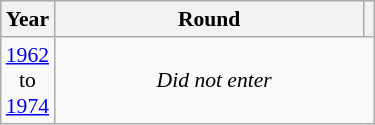<table class="wikitable" style="text-align: center; font-size:90%">
<tr>
<th>Year</th>
<th style="width:200px">Round</th>
<th></th>
</tr>
<tr>
<td><a href='#'>1962</a><br>to<br><a href='#'>1974</a></td>
<td colspan="2"><em>Did not enter</em></td>
</tr>
</table>
